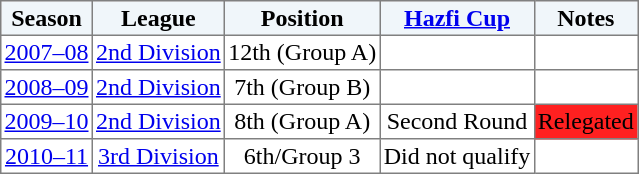<table border="1" cellpadding="2" style="border-collapse:collapse; text-align:center; font-size:normal;">
<tr style="background:#f0f6fa;">
<th>Season</th>
<th>League</th>
<th>Position</th>
<th><a href='#'>Hazfi Cup</a></th>
<th>Notes</th>
</tr>
<tr>
<td><a href='#'>2007–08</a></td>
<td><a href='#'>2nd Division</a></td>
<td>12th (Group A)</td>
<td></td>
<td></td>
</tr>
<tr>
<td><a href='#'>2008–09</a></td>
<td><a href='#'>2nd Division</a></td>
<td>7th (Group B)</td>
<td></td>
<td></td>
</tr>
<tr>
<td><a href='#'>2009–10</a></td>
<td><a href='#'>2nd Division</a></td>
<td>8th (Group A)</td>
<td>Second Round</td>
<td bgcolor=FF2020>Relegated</td>
</tr>
<tr>
<td><a href='#'>2010–11</a></td>
<td><a href='#'>3rd Division</a></td>
<td>6th/Group 3</td>
<td>Did not qualify</td>
<td></td>
</tr>
</table>
